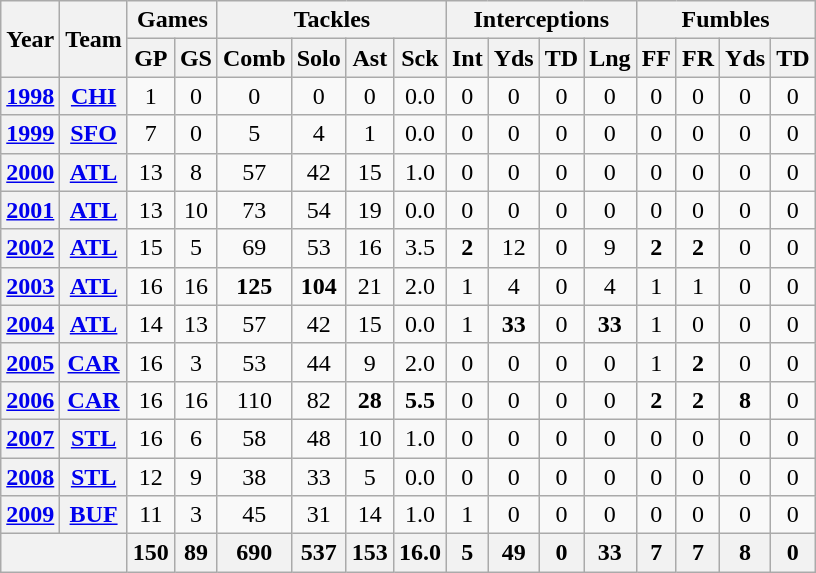<table class="wikitable" style="text-align:center">
<tr>
<th rowspan="2">Year</th>
<th rowspan="2">Team</th>
<th colspan="2">Games</th>
<th colspan="4">Tackles</th>
<th colspan="4">Interceptions</th>
<th colspan="4">Fumbles</th>
</tr>
<tr>
<th>GP</th>
<th>GS</th>
<th>Comb</th>
<th>Solo</th>
<th>Ast</th>
<th>Sck</th>
<th>Int</th>
<th>Yds</th>
<th>TD</th>
<th>Lng</th>
<th>FF</th>
<th>FR</th>
<th>Yds</th>
<th>TD</th>
</tr>
<tr>
<th><a href='#'>1998</a></th>
<th><a href='#'>CHI</a></th>
<td>1</td>
<td>0</td>
<td>0</td>
<td>0</td>
<td>0</td>
<td>0.0</td>
<td>0</td>
<td>0</td>
<td>0</td>
<td>0</td>
<td>0</td>
<td>0</td>
<td>0</td>
<td>0</td>
</tr>
<tr>
<th><a href='#'>1999</a></th>
<th><a href='#'>SFO</a></th>
<td>7</td>
<td>0</td>
<td>5</td>
<td>4</td>
<td>1</td>
<td>0.0</td>
<td>0</td>
<td>0</td>
<td>0</td>
<td>0</td>
<td>0</td>
<td>0</td>
<td>0</td>
<td>0</td>
</tr>
<tr>
<th><a href='#'>2000</a></th>
<th><a href='#'>ATL</a></th>
<td>13</td>
<td>8</td>
<td>57</td>
<td>42</td>
<td>15</td>
<td>1.0</td>
<td>0</td>
<td>0</td>
<td>0</td>
<td>0</td>
<td>0</td>
<td>0</td>
<td>0</td>
<td>0</td>
</tr>
<tr>
<th><a href='#'>2001</a></th>
<th><a href='#'>ATL</a></th>
<td>13</td>
<td>10</td>
<td>73</td>
<td>54</td>
<td>19</td>
<td>0.0</td>
<td>0</td>
<td>0</td>
<td>0</td>
<td>0</td>
<td>0</td>
<td>0</td>
<td>0</td>
<td>0</td>
</tr>
<tr>
<th><a href='#'>2002</a></th>
<th><a href='#'>ATL</a></th>
<td>15</td>
<td>5</td>
<td>69</td>
<td>53</td>
<td>16</td>
<td>3.5</td>
<td><strong>2</strong></td>
<td>12</td>
<td>0</td>
<td>9</td>
<td><strong>2</strong></td>
<td><strong>2</strong></td>
<td>0</td>
<td>0</td>
</tr>
<tr>
<th><a href='#'>2003</a></th>
<th><a href='#'>ATL</a></th>
<td>16</td>
<td>16</td>
<td><strong>125</strong></td>
<td><strong>104</strong></td>
<td>21</td>
<td>2.0</td>
<td>1</td>
<td>4</td>
<td>0</td>
<td>4</td>
<td>1</td>
<td>1</td>
<td>0</td>
<td>0</td>
</tr>
<tr>
<th><a href='#'>2004</a></th>
<th><a href='#'>ATL</a></th>
<td>14</td>
<td>13</td>
<td>57</td>
<td>42</td>
<td>15</td>
<td>0.0</td>
<td>1</td>
<td><strong>33</strong></td>
<td>0</td>
<td><strong>33</strong></td>
<td>1</td>
<td>0</td>
<td>0</td>
<td>0</td>
</tr>
<tr>
<th><a href='#'>2005</a></th>
<th><a href='#'>CAR</a></th>
<td>16</td>
<td>3</td>
<td>53</td>
<td>44</td>
<td>9</td>
<td>2.0</td>
<td>0</td>
<td>0</td>
<td>0</td>
<td>0</td>
<td>1</td>
<td><strong>2</strong></td>
<td>0</td>
<td>0</td>
</tr>
<tr>
<th><a href='#'>2006</a></th>
<th><a href='#'>CAR</a></th>
<td>16</td>
<td>16</td>
<td>110</td>
<td>82</td>
<td><strong>28</strong></td>
<td><strong>5.5</strong></td>
<td>0</td>
<td>0</td>
<td>0</td>
<td>0</td>
<td><strong>2</strong></td>
<td><strong>2</strong></td>
<td><strong>8</strong></td>
<td>0</td>
</tr>
<tr>
<th><a href='#'>2007</a></th>
<th><a href='#'>STL</a></th>
<td>16</td>
<td>6</td>
<td>58</td>
<td>48</td>
<td>10</td>
<td>1.0</td>
<td>0</td>
<td>0</td>
<td>0</td>
<td>0</td>
<td>0</td>
<td>0</td>
<td>0</td>
<td>0</td>
</tr>
<tr>
<th><a href='#'>2008</a></th>
<th><a href='#'>STL</a></th>
<td>12</td>
<td>9</td>
<td>38</td>
<td>33</td>
<td>5</td>
<td>0.0</td>
<td>0</td>
<td>0</td>
<td>0</td>
<td>0</td>
<td>0</td>
<td>0</td>
<td>0</td>
<td>0</td>
</tr>
<tr>
<th><a href='#'>2009</a></th>
<th><a href='#'>BUF</a></th>
<td>11</td>
<td>3</td>
<td>45</td>
<td>31</td>
<td>14</td>
<td>1.0</td>
<td>1</td>
<td>0</td>
<td>0</td>
<td>0</td>
<td>0</td>
<td>0</td>
<td>0</td>
<td>0</td>
</tr>
<tr>
<th colspan="2"></th>
<th>150</th>
<th>89</th>
<th>690</th>
<th>537</th>
<th>153</th>
<th>16.0</th>
<th>5</th>
<th>49</th>
<th>0</th>
<th>33</th>
<th>7</th>
<th>7</th>
<th>8</th>
<th>0</th>
</tr>
</table>
